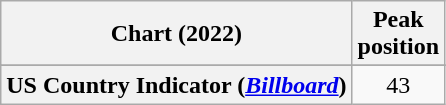<table class="wikitable sortable plainrowheaders" style="text-align:center;">
<tr>
<th scope="col">Chart (2022)</th>
<th scope="col">Peak<br>position</th>
</tr>
<tr>
</tr>
<tr>
</tr>
<tr>
<th scope="row">US Country Indicator (<a href='#'><em>Billboard</em></a>)</th>
<td>43</td>
</tr>
</table>
